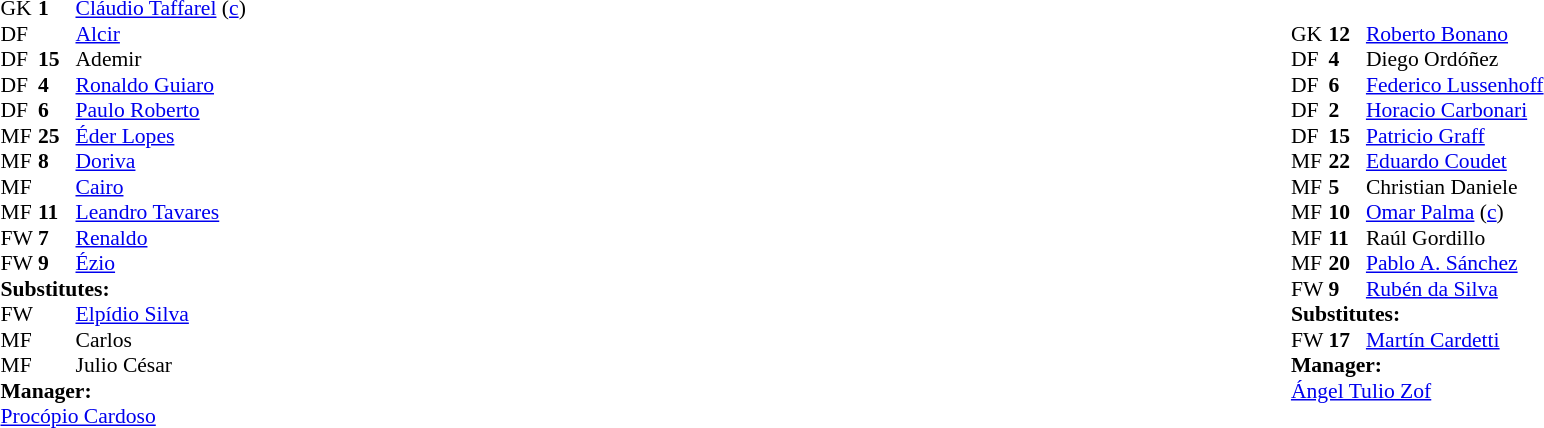<table width="100%">
<tr>
<td valign="top" width="50%"><br><table style="font-size: 90%" cellspacing="0" cellpadding="0">
<tr>
<th width=25></th>
<th width=25></th>
</tr>
<tr>
<td>GK</td>
<td><strong>1</strong></td>
<td> <a href='#'>Cláudio Taffarel</a> (<a href='#'>c</a>)</td>
</tr>
<tr>
<td>DF</td>
<td></td>
<td> <a href='#'>Alcir</a></td>
</tr>
<tr>
<td>DF</td>
<td><strong>15</strong></td>
<td> Ademir</td>
</tr>
<tr>
<td>DF</td>
<td><strong>4</strong></td>
<td> <a href='#'>Ronaldo Guiaro</a></td>
</tr>
<tr>
<td>DF</td>
<td><strong>6</strong></td>
<td> <a href='#'>Paulo Roberto</a></td>
</tr>
<tr>
<td>MF</td>
<td><strong>25</strong></td>
<td> <a href='#'>Éder Lopes</a></td>
</tr>
<tr>
<td>MF</td>
<td><strong>8</strong></td>
<td> <a href='#'>Doriva</a></td>
</tr>
<tr>
<td>MF</td>
<td></td>
<td> <a href='#'>Cairo</a></td>
<td></td>
<td></td>
</tr>
<tr>
<td>MF</td>
<td><strong>11</strong></td>
<td> <a href='#'>Leandro Tavares</a></td>
</tr>
<tr>
<td>FW</td>
<td><strong>7</strong></td>
<td> <a href='#'>Renaldo</a></td>
<td></td>
<td></td>
</tr>
<tr>
<td>FW</td>
<td><strong>9</strong></td>
<td> <a href='#'>Ézio</a></td>
<td></td>
<td></td>
</tr>
<tr>
<td colspan=3><strong>Substitutes:</strong></td>
</tr>
<tr>
<td>FW</td>
<td></td>
<td> <a href='#'>Elpídio Silva</a></td>
<td></td>
<td></td>
</tr>
<tr>
<td>MF</td>
<td></td>
<td> Carlos</td>
<td></td>
<td></td>
</tr>
<tr>
<td>MF</td>
<td></td>
<td> Julio César</td>
<td></td>
<td></td>
</tr>
<tr>
<td colspan=3><strong>Manager:</strong></td>
</tr>
<tr>
<td colspan=4> <a href='#'>Procópio Cardoso</a></td>
</tr>
</table>
</td>
<td><br><table style="font-size: 90%" cellspacing="0" cellpadding="0" align=center>
<tr>
<th width=25></th>
<th width=25></th>
</tr>
<tr>
<td>GK</td>
<td><strong>12</strong></td>
<td> <a href='#'>Roberto Bonano</a></td>
</tr>
<tr>
<td>DF</td>
<td><strong>4</strong></td>
<td> Diego Ordóñez</td>
<td></td>
<td></td>
</tr>
<tr>
<td>DF</td>
<td><strong>6</strong></td>
<td> <a href='#'>Federico Lussenhoff</a></td>
</tr>
<tr>
<td>DF</td>
<td><strong>2</strong></td>
<td> <a href='#'>Horacio Carbonari</a></td>
</tr>
<tr>
<td>DF</td>
<td><strong>15</strong></td>
<td> <a href='#'>Patricio Graff</a></td>
</tr>
<tr>
<td>MF</td>
<td><strong>22</strong></td>
<td> <a href='#'>Eduardo Coudet</a></td>
</tr>
<tr>
<td>MF</td>
<td><strong>5</strong></td>
<td> Christian Daniele</td>
</tr>
<tr>
<td>MF</td>
<td><strong>10</strong></td>
<td> <a href='#'>Omar Palma</a> (<a href='#'>c</a>)</td>
</tr>
<tr>
<td>MF</td>
<td><strong>11</strong></td>
<td> Raúl Gordillo</td>
</tr>
<tr>
<td>MF</td>
<td><strong>20</strong></td>
<td> <a href='#'>Pablo A. Sánchez</a></td>
</tr>
<tr>
<td>FW</td>
<td><strong>9</strong></td>
<td> <a href='#'>Rubén da Silva</a></td>
</tr>
<tr>
<td colspan=3><strong>Substitutes:</strong></td>
</tr>
<tr>
<td>FW</td>
<td><strong>17</strong></td>
<td> <a href='#'>Martín Cardetti</a></td>
<td></td>
<td></td>
</tr>
<tr>
<td colspan=3><strong>Manager:</strong></td>
</tr>
<tr>
<td colspan=4> <a href='#'>Ángel Tulio Zof</a></td>
</tr>
</table>
</td>
</tr>
</table>
